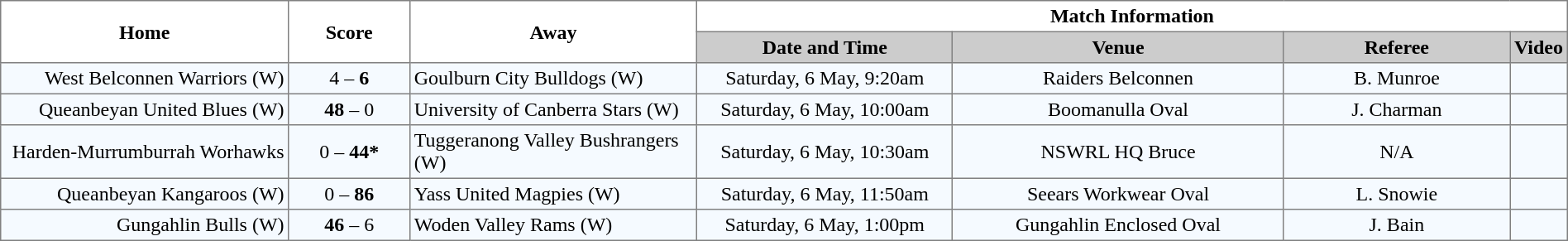<table border="1" cellpadding="3" cellspacing="0" width="100%" style="border-collapse:collapse;  text-align:center;">
<tr>
<th rowspan="2" width="19%">Home</th>
<th rowspan="2" width="8%">Score</th>
<th rowspan="2" width="19%">Away</th>
<th colspan="4">Match Information</th>
</tr>
<tr style="background:#CCCCCC">
<th width="17%">Date and Time</th>
<th width="22%">Venue</th>
<th width="50%">Referee</th>
<th>Video</th>
</tr>
<tr style="text-align:center; background:#f5faff;">
<td align="right">West Belconnen Warriors (W) </td>
<td>4 – <strong>6</strong></td>
<td align="left"> Goulburn City Bulldogs (W)</td>
<td>Saturday, 6 May, 9:20am</td>
<td>Raiders Belconnen</td>
<td>B. Munroe</td>
<td></td>
</tr>
<tr style="text-align:center; background:#f5faff;">
<td align="right">Queanbeyan United Blues (W) </td>
<td><strong>48</strong> – 0</td>
<td align="left"> University of Canberra Stars (W)</td>
<td>Saturday, 6 May, 10:00am</td>
<td>Boomanulla Oval</td>
<td>J. Charman</td>
<td></td>
</tr>
<tr style="text-align:center; background:#f5faff;">
<td align="right">Harden-Murrumburrah Worhawks </td>
<td>0 – <strong>44*</strong></td>
<td align="left"> Tuggeranong Valley Bushrangers (W)</td>
<td>Saturday, 6 May, 10:30am</td>
<td>NSWRL HQ Bruce</td>
<td>N/A</td>
<td></td>
</tr>
<tr style="text-align:center; background:#f5faff;">
<td align="right">Queanbeyan Kangaroos (W) </td>
<td>0 – <strong>86</strong></td>
<td align="left"> Yass United Magpies (W)</td>
<td>Saturday, 6 May, 11:50am</td>
<td>Seears Workwear Oval</td>
<td>L. Snowie</td>
<td></td>
</tr>
<tr style="text-align:center; background:#f5faff;">
<td align="right">Gungahlin Bulls (W) </td>
<td><strong>46</strong> – 6</td>
<td align="left"> Woden Valley Rams (W)</td>
<td>Saturday, 6 May, 1:00pm</td>
<td>Gungahlin Enclosed Oval</td>
<td>J. Bain</td>
<td></td>
</tr>
</table>
